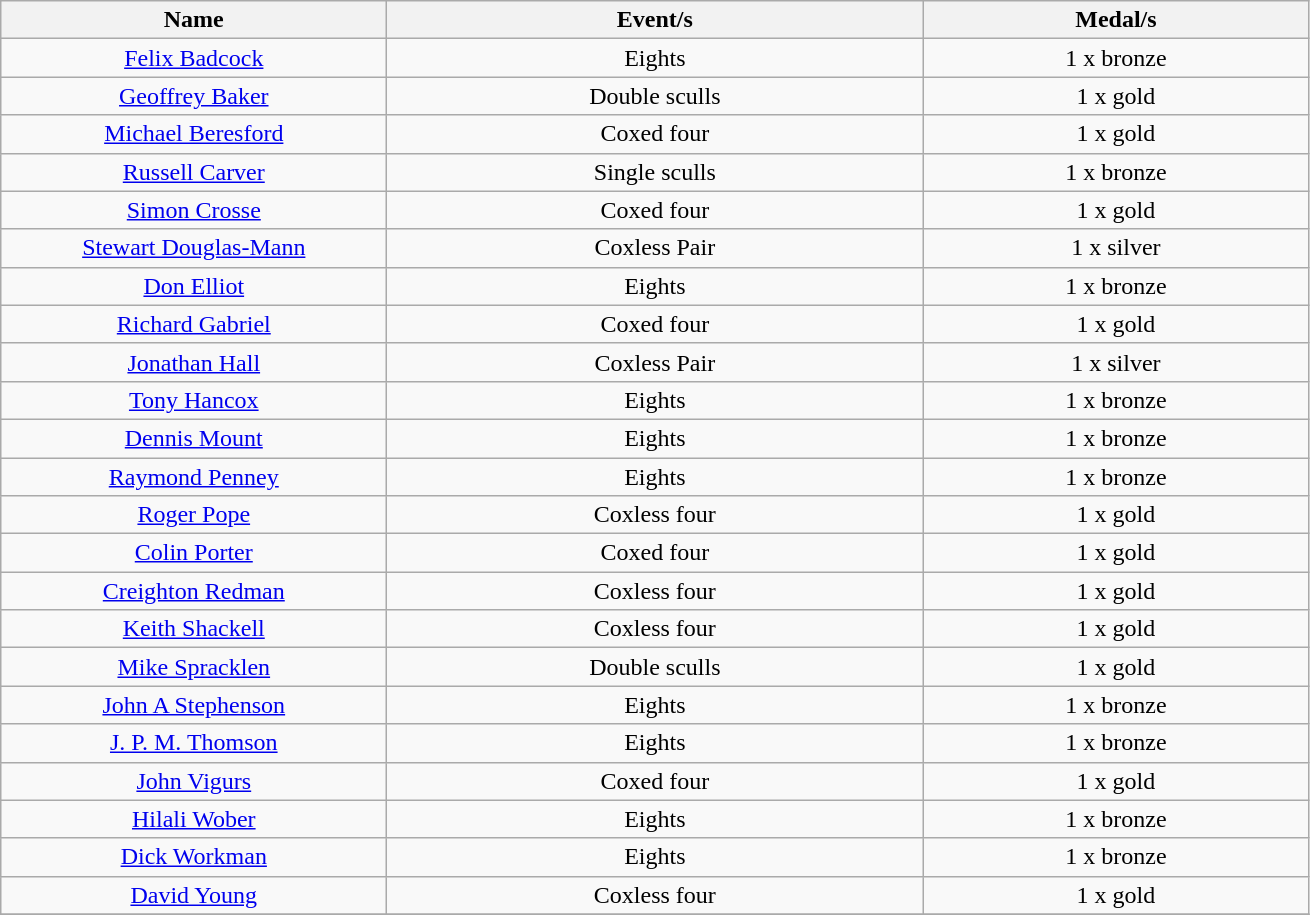<table class="wikitable" style="text-align: center">
<tr>
<th width=250>Name</th>
<th width=350>Event/s</th>
<th width=250>Medal/s</th>
</tr>
<tr>
<td><a href='#'>Felix Badcock</a></td>
<td>Eights</td>
<td>1 x bronze</td>
</tr>
<tr>
<td><a href='#'>Geoffrey Baker</a></td>
<td>Double sculls</td>
<td>1 x gold</td>
</tr>
<tr>
<td><a href='#'>Michael Beresford</a></td>
<td>Coxed four</td>
<td>1 x gold</td>
</tr>
<tr>
<td><a href='#'>Russell Carver</a></td>
<td>Single sculls</td>
<td>1 x bronze</td>
</tr>
<tr>
<td><a href='#'>Simon Crosse</a></td>
<td>Coxed four</td>
<td>1 x gold</td>
</tr>
<tr>
<td><a href='#'>Stewart Douglas-Mann</a></td>
<td>Coxless Pair</td>
<td>1 x silver</td>
</tr>
<tr>
<td><a href='#'>Don Elliot</a></td>
<td>Eights</td>
<td>1 x bronze</td>
</tr>
<tr>
<td><a href='#'>Richard Gabriel</a></td>
<td>Coxed four</td>
<td>1 x gold</td>
</tr>
<tr>
<td><a href='#'>Jonathan Hall</a></td>
<td>Coxless Pair</td>
<td>1 x silver</td>
</tr>
<tr>
<td><a href='#'>Tony Hancox</a></td>
<td>Eights</td>
<td>1 x bronze</td>
</tr>
<tr>
<td><a href='#'>Dennis Mount</a></td>
<td>Eights</td>
<td>1 x bronze</td>
</tr>
<tr>
<td><a href='#'>Raymond Penney</a></td>
<td>Eights</td>
<td>1 x bronze</td>
</tr>
<tr>
<td><a href='#'>Roger Pope</a></td>
<td>Coxless four</td>
<td>1 x gold</td>
</tr>
<tr>
<td><a href='#'>Colin Porter</a></td>
<td>Coxed four</td>
<td>1 x gold</td>
</tr>
<tr>
<td><a href='#'>Creighton Redman</a></td>
<td>Coxless four</td>
<td>1 x gold</td>
</tr>
<tr>
<td><a href='#'>Keith Shackell</a></td>
<td>Coxless four</td>
<td>1 x gold</td>
</tr>
<tr>
<td><a href='#'>Mike Spracklen</a></td>
<td>Double sculls</td>
<td>1 x gold</td>
</tr>
<tr>
<td><a href='#'>John A Stephenson</a></td>
<td>Eights</td>
<td>1 x bronze</td>
</tr>
<tr>
<td><a href='#'>J. P. M. Thomson</a></td>
<td>Eights</td>
<td>1 x bronze</td>
</tr>
<tr>
<td><a href='#'>John Vigurs</a></td>
<td>Coxed four</td>
<td>1 x gold</td>
</tr>
<tr>
<td><a href='#'>Hilali Wober</a></td>
<td>Eights</td>
<td>1 x bronze</td>
</tr>
<tr>
<td><a href='#'>Dick Workman</a></td>
<td>Eights</td>
<td>1 x bronze</td>
</tr>
<tr>
<td><a href='#'>David Young</a></td>
<td>Coxless four</td>
<td>1 x gold</td>
</tr>
<tr>
</tr>
</table>
